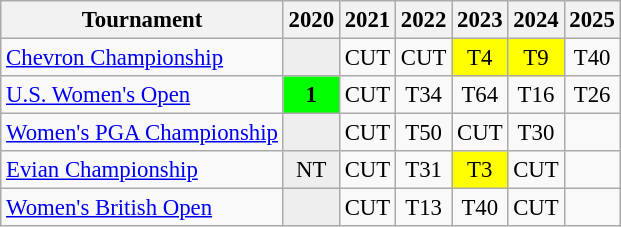<table class="wikitable" style="font-size:95%;text-align:center;">
<tr>
<th>Tournament</th>
<th>2020</th>
<th>2021</th>
<th>2022</th>
<th>2023</th>
<th>2024</th>
<th>2025</th>
</tr>
<tr>
<td align=left><a href='#'>Chevron Championship</a></td>
<td style="background:#eeeeee;"></td>
<td>CUT</td>
<td>CUT</td>
<td style="background:yellow;">T4</td>
<td style="background:yellow;">T9</td>
<td>T40</td>
</tr>
<tr>
<td align=left><a href='#'>U.S. Women's Open</a></td>
<td style="background:lime;"><strong>1</strong></td>
<td>CUT</td>
<td>T34</td>
<td>T64</td>
<td>T16</td>
<td>T26</td>
</tr>
<tr>
<td align=left><a href='#'>Women's PGA Championship</a></td>
<td style="background:#eeeeee;"></td>
<td>CUT</td>
<td>T50</td>
<td>CUT</td>
<td>T30</td>
<td></td>
</tr>
<tr>
<td align=left><a href='#'>Evian Championship</a></td>
<td style="background:#eeeeee;">NT</td>
<td>CUT</td>
<td>T31</td>
<td style="background:yellow;">T3</td>
<td>CUT</td>
<td></td>
</tr>
<tr>
<td align=left><a href='#'>Women's British Open</a></td>
<td style="background:#eeeeee;"></td>
<td>CUT</td>
<td>T13</td>
<td>T40</td>
<td>CUT</td>
<td></td>
</tr>
</table>
